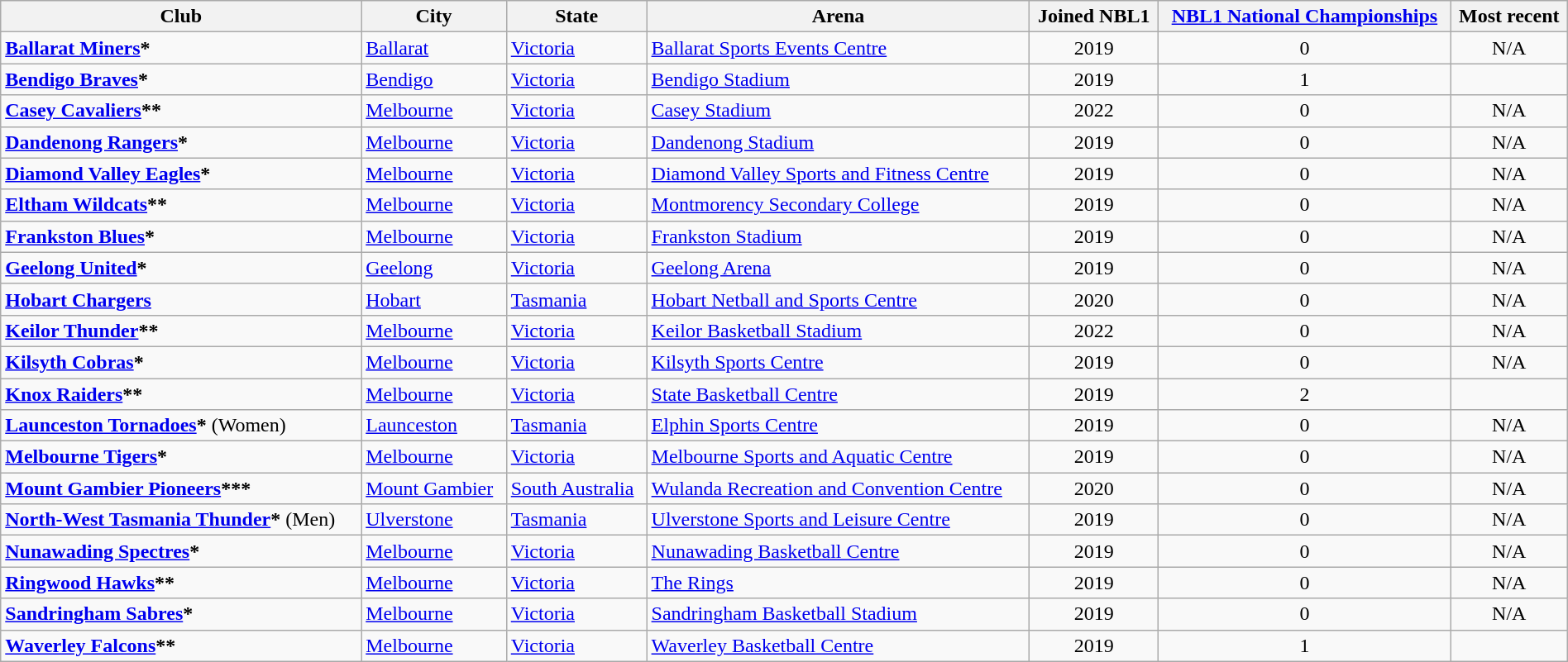<table class="wikitable sortable" style="width:100%">
<tr>
<th>Club</th>
<th>City</th>
<th>State</th>
<th>Arena</th>
<th>Joined NBL1</th>
<th><a href='#'>NBL1 National Championships</a></th>
<th>Most recent</th>
</tr>
<tr>
<td><strong><a href='#'>Ballarat Miners</a>*</strong></td>
<td><a href='#'>Ballarat</a></td>
<td> <a href='#'>Victoria</a></td>
<td><a href='#'>Ballarat Sports Events Centre</a></td>
<td style="text-align:center;">2019</td>
<td style="text-align:center;">0</td>
<td style="text-align:center;">N/A</td>
</tr>
<tr>
<td><strong><a href='#'>Bendigo Braves</a>*</strong></td>
<td><a href='#'>Bendigo</a></td>
<td> <a href='#'>Victoria</a></td>
<td><a href='#'>Bendigo Stadium</a></td>
<td style="text-align:center;">2019</td>
<td style="text-align:center;">1</td>
<td style="text-align:center;"></td>
</tr>
<tr>
<td><strong><a href='#'>Casey Cavaliers</a>**</strong></td>
<td><a href='#'>Melbourne</a></td>
<td> <a href='#'>Victoria</a></td>
<td><a href='#'>Casey Stadium</a></td>
<td style="text-align:center;">2022</td>
<td style="text-align:center;">0</td>
<td style="text-align:center;">N/A</td>
</tr>
<tr>
<td><strong><a href='#'>Dandenong Rangers</a>*</strong></td>
<td><a href='#'>Melbourne</a></td>
<td> <a href='#'>Victoria</a></td>
<td><a href='#'>Dandenong Stadium</a></td>
<td style="text-align:center;">2019</td>
<td style="text-align:center;">0</td>
<td style="text-align:center;">N/A</td>
</tr>
<tr>
<td><strong><a href='#'>Diamond Valley Eagles</a>*</strong></td>
<td><a href='#'>Melbourne</a></td>
<td> <a href='#'>Victoria</a></td>
<td><a href='#'>Diamond Valley Sports and Fitness Centre</a></td>
<td style="text-align:center;">2019</td>
<td style="text-align:center;">0</td>
<td style="text-align:center;">N/A</td>
</tr>
<tr>
<td><strong><a href='#'>Eltham Wildcats</a>**</strong></td>
<td><a href='#'>Melbourne</a></td>
<td> <a href='#'>Victoria</a></td>
<td><a href='#'>Montmorency Secondary College</a></td>
<td style="text-align:center;">2019</td>
<td style="text-align:center;">0</td>
<td style="text-align:center;">N/A</td>
</tr>
<tr>
<td><strong><a href='#'>Frankston Blues</a>*</strong></td>
<td><a href='#'>Melbourne</a></td>
<td> <a href='#'>Victoria</a></td>
<td><a href='#'>Frankston Stadium</a></td>
<td style="text-align:center;">2019</td>
<td style="text-align:center;">0</td>
<td style="text-align:center;">N/A</td>
</tr>
<tr>
<td><strong><a href='#'>Geelong United</a>*</strong></td>
<td><a href='#'>Geelong</a></td>
<td> <a href='#'>Victoria</a></td>
<td><a href='#'>Geelong Arena</a></td>
<td style="text-align:center;">2019</td>
<td style="text-align:center;">0</td>
<td style="text-align:center;">N/A</td>
</tr>
<tr>
<td><strong><a href='#'>Hobart Chargers</a></strong></td>
<td><a href='#'>Hobart</a></td>
<td> <a href='#'>Tasmania</a></td>
<td><a href='#'>Hobart Netball and Sports Centre</a></td>
<td style="text-align:center;">2020</td>
<td style="text-align:center;">0</td>
<td style="text-align:center;">N/A</td>
</tr>
<tr>
<td><strong><a href='#'>Keilor Thunder</a>**</strong></td>
<td><a href='#'>Melbourne</a></td>
<td> <a href='#'>Victoria</a></td>
<td><a href='#'>Keilor Basketball Stadium</a></td>
<td style="text-align:center;">2022</td>
<td style="text-align:center;">0</td>
<td style="text-align:center;">N/A</td>
</tr>
<tr>
<td><strong><a href='#'>Kilsyth Cobras</a>*</strong></td>
<td><a href='#'>Melbourne</a></td>
<td> <a href='#'>Victoria</a></td>
<td><a href='#'>Kilsyth Sports Centre</a></td>
<td style="text-align:center;">2019</td>
<td style="text-align:center;">0</td>
<td style="text-align:center;">N/A</td>
</tr>
<tr>
<td><strong><a href='#'>Knox Raiders</a>**</strong></td>
<td><a href='#'>Melbourne</a></td>
<td> <a href='#'>Victoria</a></td>
<td><a href='#'>State Basketball Centre</a></td>
<td style="text-align:center;">2019</td>
<td style="text-align:center;">2</td>
<td style="text-align:center;"></td>
</tr>
<tr>
<td><strong><a href='#'>Launceston Tornadoes</a>*</strong> (Women)</td>
<td><a href='#'>Launceston</a></td>
<td> <a href='#'>Tasmania</a></td>
<td><a href='#'>Elphin Sports Centre</a></td>
<td style="text-align:center;">2019</td>
<td style="text-align:center;">0</td>
<td style="text-align:center;">N/A</td>
</tr>
<tr>
<td><strong><a href='#'>Melbourne Tigers</a>*</strong></td>
<td><a href='#'>Melbourne</a></td>
<td> <a href='#'>Victoria</a></td>
<td><a href='#'>Melbourne Sports and Aquatic Centre</a></td>
<td style="text-align:center;">2019</td>
<td style="text-align:center;">0</td>
<td style="text-align:center;">N/A</td>
</tr>
<tr>
<td><strong><a href='#'>Mount Gambier Pioneers</a>***</strong></td>
<td><a href='#'>Mount Gambier</a></td>
<td> <a href='#'>South Australia</a></td>
<td><a href='#'>Wulanda Recreation and Convention Centre</a></td>
<td style="text-align:center;">2020</td>
<td style="text-align:center;">0</td>
<td style="text-align:center;">N/A</td>
</tr>
<tr>
<td><strong><a href='#'>North-West Tasmania Thunder</a>*</strong> (Men)</td>
<td><a href='#'>Ulverstone</a></td>
<td> <a href='#'>Tasmania</a></td>
<td><a href='#'>Ulverstone Sports and Leisure Centre</a></td>
<td style="text-align:center;">2019</td>
<td style="text-align:center;">0</td>
<td style="text-align:center;">N/A</td>
</tr>
<tr>
<td><strong><a href='#'>Nunawading Spectres</a>*</strong></td>
<td><a href='#'>Melbourne</a></td>
<td> <a href='#'>Victoria</a></td>
<td><a href='#'>Nunawading Basketball Centre</a></td>
<td style="text-align:center;">2019</td>
<td style="text-align:center;">0</td>
<td style="text-align:center;">N/A</td>
</tr>
<tr>
<td><strong><a href='#'>Ringwood Hawks</a>**</strong></td>
<td><a href='#'>Melbourne</a></td>
<td> <a href='#'>Victoria</a></td>
<td><a href='#'>The Rings</a></td>
<td style="text-align:center;">2019</td>
<td style="text-align:center;">0</td>
<td style="text-align:center;">N/A</td>
</tr>
<tr>
<td><strong><a href='#'>Sandringham Sabres</a>*</strong></td>
<td><a href='#'>Melbourne</a></td>
<td> <a href='#'>Victoria</a></td>
<td><a href='#'>Sandringham Basketball Stadium</a></td>
<td style="text-align:center;">2019</td>
<td style="text-align:center;">0</td>
<td style="text-align:center;">N/A</td>
</tr>
<tr>
<td><strong><a href='#'>Waverley Falcons</a>**</strong></td>
<td><a href='#'>Melbourne</a></td>
<td> <a href='#'>Victoria</a></td>
<td><a href='#'>Waverley Basketball Centre</a></td>
<td style="text-align:center;">2019</td>
<td style="text-align:center;">1</td>
<td style="text-align:center;"></td>
</tr>
</table>
